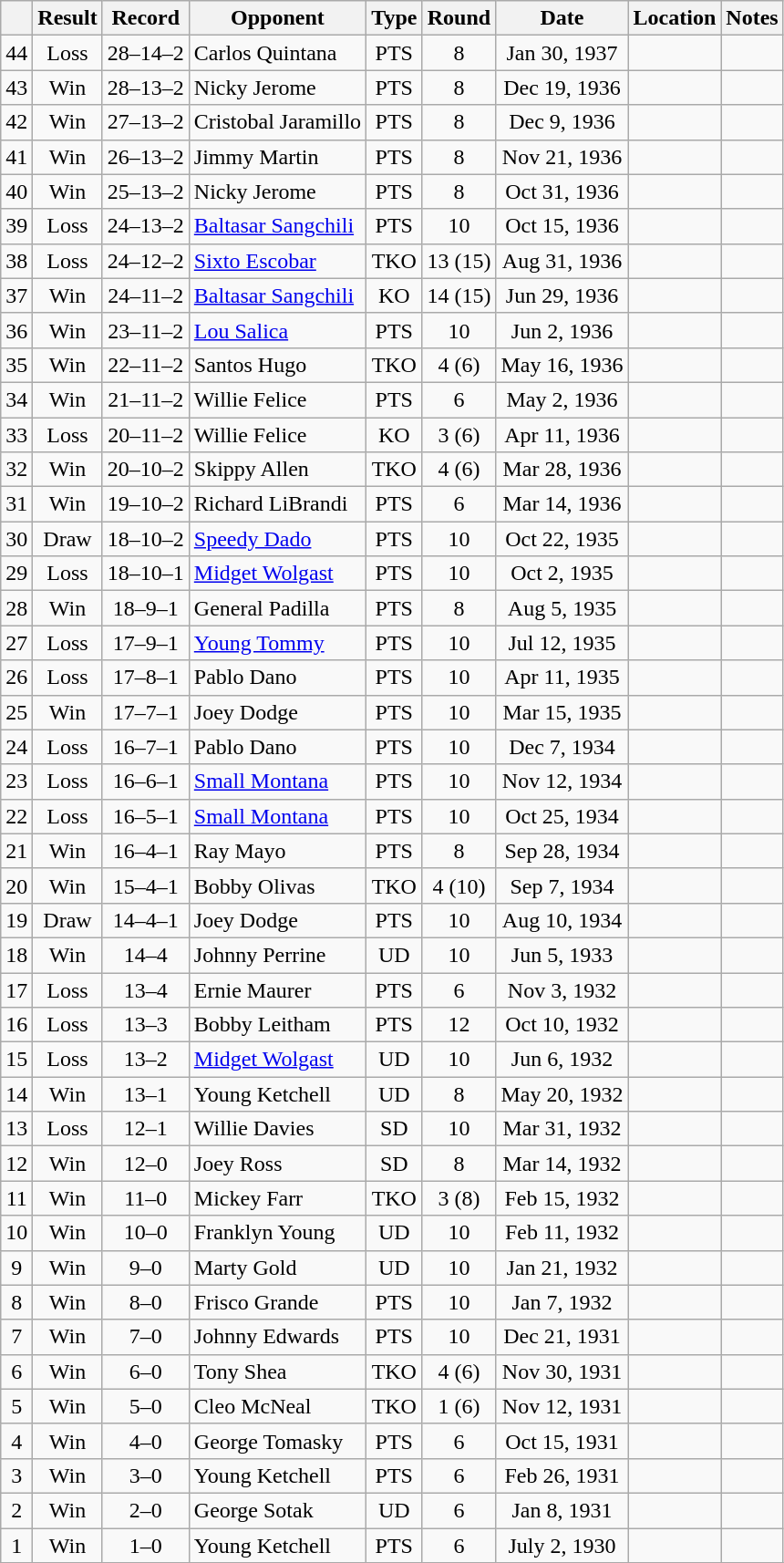<table class="wikitable" style="text-align:center">
<tr>
<th></th>
<th>Result</th>
<th>Record</th>
<th>Opponent</th>
<th>Type</th>
<th>Round</th>
<th>Date</th>
<th>Location</th>
<th>Notes</th>
</tr>
<tr>
<td>44</td>
<td>Loss</td>
<td>28–14–2</td>
<td align=left>Carlos Quintana</td>
<td>PTS</td>
<td>8</td>
<td>Jan 30, 1937</td>
<td style="text-align:left;"></td>
<td style="text-align:left;"></td>
</tr>
<tr>
<td>43</td>
<td>Win</td>
<td>28–13–2</td>
<td align=left>Nicky Jerome</td>
<td>PTS</td>
<td>8</td>
<td>Dec 19, 1936</td>
<td style="text-align:left;"></td>
<td></td>
</tr>
<tr>
<td>42</td>
<td>Win</td>
<td>27–13–2</td>
<td align=left>Cristobal Jaramillo</td>
<td>PTS</td>
<td>8</td>
<td>Dec 9, 1936</td>
<td style="text-align:left;"></td>
<td></td>
</tr>
<tr>
<td>41</td>
<td>Win</td>
<td>26–13–2</td>
<td align=left>Jimmy Martin</td>
<td>PTS</td>
<td>8</td>
<td>Nov 21, 1936</td>
<td style="text-align:left;"></td>
<td></td>
</tr>
<tr>
<td>40</td>
<td>Win</td>
<td>25–13–2</td>
<td align=left>Nicky Jerome</td>
<td>PTS</td>
<td>8</td>
<td>Oct 31, 1936</td>
<td style="text-align:left;"></td>
<td></td>
</tr>
<tr>
<td>39</td>
<td>Loss</td>
<td>24–13–2</td>
<td align=left><a href='#'>Baltasar Sangchili</a></td>
<td>PTS</td>
<td>10</td>
<td>Oct 15, 1936</td>
<td style="text-align:left;"></td>
<td></td>
</tr>
<tr>
<td>38</td>
<td>Loss</td>
<td>24–12–2</td>
<td align=left><a href='#'>Sixto Escobar</a></td>
<td>TKO</td>
<td>13 (15)</td>
<td>Aug 31, 1936</td>
<td style="text-align:left;"></td>
<td style="text-align:left;"></td>
</tr>
<tr>
<td>37</td>
<td>Win</td>
<td>24–11–2</td>
<td align=left><a href='#'>Baltasar Sangchili</a></td>
<td>KO</td>
<td>14 (15)</td>
<td>Jun 29, 1936</td>
<td style="text-align:left;"></td>
<td style="text-align:left;"></td>
</tr>
<tr>
<td>36</td>
<td>Win</td>
<td>23–11–2</td>
<td align=left><a href='#'>Lou Salica</a></td>
<td>PTS</td>
<td>10</td>
<td>Jun 2, 1936</td>
<td style="text-align:left;"></td>
<td></td>
</tr>
<tr>
<td>35</td>
<td>Win</td>
<td>22–11–2</td>
<td align=left>Santos Hugo</td>
<td>TKO</td>
<td>4 (6)</td>
<td>May 16, 1936</td>
<td style="text-align:left;"></td>
<td></td>
</tr>
<tr>
<td>34</td>
<td>Win</td>
<td>21–11–2</td>
<td align=left>Willie Felice</td>
<td>PTS</td>
<td>6</td>
<td>May 2, 1936</td>
<td style="text-align:left;"></td>
<td></td>
</tr>
<tr>
<td>33</td>
<td>Loss</td>
<td>20–11–2</td>
<td align=left>Willie Felice</td>
<td>KO</td>
<td>3 (6)</td>
<td>Apr 11, 1936</td>
<td style="text-align:left;"></td>
<td></td>
</tr>
<tr>
<td>32</td>
<td>Win</td>
<td>20–10–2</td>
<td align=left>Skippy Allen</td>
<td>TKO</td>
<td>4 (6)</td>
<td>Mar 28, 1936</td>
<td style="text-align:left;"></td>
<td></td>
</tr>
<tr>
<td>31</td>
<td>Win</td>
<td>19–10–2</td>
<td align=left>Richard LiBrandi</td>
<td>PTS</td>
<td>6</td>
<td>Mar 14, 1936</td>
<td style="text-align:left;"></td>
<td></td>
</tr>
<tr>
<td>30</td>
<td>Draw</td>
<td>18–10–2</td>
<td align=left><a href='#'>Speedy Dado</a></td>
<td>PTS</td>
<td>10</td>
<td>Oct 22, 1935</td>
<td style="text-align:left;"></td>
<td></td>
</tr>
<tr>
<td>29</td>
<td>Loss</td>
<td>18–10–1</td>
<td align=left><a href='#'>Midget Wolgast</a></td>
<td>PTS</td>
<td>10</td>
<td>Oct 2, 1935</td>
<td style="text-align:left;"></td>
<td></td>
</tr>
<tr>
<td>28</td>
<td>Win</td>
<td>18–9–1</td>
<td align=left>General Padilla</td>
<td>PTS</td>
<td>8</td>
<td>Aug 5, 1935</td>
<td style="text-align:left;"></td>
<td></td>
</tr>
<tr>
<td>27</td>
<td>Loss</td>
<td>17–9–1</td>
<td align=left><a href='#'>Young Tommy</a></td>
<td>PTS</td>
<td>10</td>
<td>Jul 12, 1935</td>
<td style="text-align:left;"></td>
<td></td>
</tr>
<tr>
<td>26</td>
<td>Loss</td>
<td>17–8–1</td>
<td align=left>Pablo Dano</td>
<td>PTS</td>
<td>10</td>
<td>Apr 11, 1935</td>
<td style="text-align:left;"></td>
<td></td>
</tr>
<tr>
<td>25</td>
<td>Win</td>
<td>17–7–1</td>
<td align=left>Joey Dodge</td>
<td>PTS</td>
<td>10</td>
<td>Mar 15, 1935</td>
<td style="text-align:left;"></td>
<td></td>
</tr>
<tr>
<td>24</td>
<td>Loss</td>
<td>16–7–1</td>
<td align=left>Pablo Dano</td>
<td>PTS</td>
<td>10</td>
<td>Dec 7, 1934</td>
<td style="text-align:left;"></td>
<td></td>
</tr>
<tr>
<td>23</td>
<td>Loss</td>
<td>16–6–1</td>
<td align=left><a href='#'>Small Montana</a></td>
<td>PTS</td>
<td>10</td>
<td>Nov 12, 1934</td>
<td style="text-align:left;"></td>
<td></td>
</tr>
<tr>
<td>22</td>
<td>Loss</td>
<td>16–5–1</td>
<td align=left><a href='#'>Small Montana</a></td>
<td>PTS</td>
<td>10</td>
<td>Oct 25, 1934</td>
<td style="text-align:left;"></td>
<td></td>
</tr>
<tr>
<td>21</td>
<td>Win</td>
<td>16–4–1</td>
<td align=left>Ray Mayo</td>
<td>PTS</td>
<td>8</td>
<td>Sep 28, 1934</td>
<td style="text-align:left;"></td>
<td></td>
</tr>
<tr>
<td>20</td>
<td>Win</td>
<td>15–4–1</td>
<td align=left>Bobby Olivas</td>
<td>TKO</td>
<td>4 (10)</td>
<td>Sep 7, 1934</td>
<td style="text-align:left;"></td>
<td></td>
</tr>
<tr>
<td>19</td>
<td>Draw</td>
<td>14–4–1</td>
<td align=left>Joey Dodge</td>
<td>PTS</td>
<td>10</td>
<td>Aug 10, 1934</td>
<td style="text-align:left;"></td>
<td></td>
</tr>
<tr>
<td>18</td>
<td>Win</td>
<td>14–4</td>
<td align=left>Johnny Perrine</td>
<td>UD</td>
<td>10</td>
<td>Jun 5, 1933</td>
<td style="text-align:left;"></td>
<td></td>
</tr>
<tr>
<td>17</td>
<td>Loss</td>
<td>13–4</td>
<td align=left>Ernie Maurer</td>
<td>PTS</td>
<td>6</td>
<td>Nov 3, 1932</td>
<td style="text-align:left;"></td>
<td></td>
</tr>
<tr>
<td>16</td>
<td>Loss</td>
<td>13–3</td>
<td align=left>Bobby Leitham</td>
<td>PTS</td>
<td>12</td>
<td>Oct 10, 1932</td>
<td style="text-align:left;"></td>
<td></td>
</tr>
<tr>
<td>15</td>
<td>Loss</td>
<td>13–2</td>
<td align=left><a href='#'>Midget Wolgast</a></td>
<td>UD</td>
<td>10</td>
<td>Jun 6, 1932</td>
<td style="text-align:left;"></td>
<td></td>
</tr>
<tr>
<td>14</td>
<td>Win</td>
<td>13–1</td>
<td align=left>Young Ketchell</td>
<td>UD</td>
<td>8</td>
<td>May 20, 1932</td>
<td style="text-align:left;"></td>
<td></td>
</tr>
<tr>
<td>13</td>
<td>Loss</td>
<td>12–1</td>
<td align=left>Willie Davies</td>
<td>SD</td>
<td>10</td>
<td>Mar 31, 1932</td>
<td style="text-align:left;"></td>
<td></td>
</tr>
<tr>
<td>12</td>
<td>Win</td>
<td>12–0</td>
<td align=left>Joey Ross</td>
<td>SD</td>
<td>8</td>
<td>Mar 14, 1932</td>
<td style="text-align:left;"></td>
<td></td>
</tr>
<tr>
<td>11</td>
<td>Win</td>
<td>11–0</td>
<td align=left>Mickey Farr</td>
<td>TKO</td>
<td>3 (8)</td>
<td>Feb 15, 1932</td>
<td style="text-align:left;"></td>
<td></td>
</tr>
<tr>
<td>10</td>
<td>Win</td>
<td>10–0</td>
<td align=left>Franklyn Young</td>
<td>UD</td>
<td>10</td>
<td>Feb 11, 1932</td>
<td style="text-align:left;"></td>
<td></td>
</tr>
<tr>
<td>9</td>
<td>Win</td>
<td>9–0</td>
<td align=left>Marty Gold</td>
<td>UD</td>
<td>10</td>
<td>Jan 21, 1932</td>
<td style="text-align:left;"></td>
<td></td>
</tr>
<tr>
<td>8</td>
<td>Win</td>
<td>8–0</td>
<td align=left>Frisco Grande</td>
<td>PTS</td>
<td>10</td>
<td>Jan 7, 1932</td>
<td style="text-align:left;"></td>
<td></td>
</tr>
<tr>
<td>7</td>
<td>Win</td>
<td>7–0</td>
<td align=left>Johnny Edwards</td>
<td>PTS</td>
<td>10</td>
<td>Dec 21, 1931</td>
<td style="text-align:left;"></td>
<td></td>
</tr>
<tr>
<td>6</td>
<td>Win</td>
<td>6–0</td>
<td align=left>Tony Shea</td>
<td>TKO</td>
<td>4 (6)</td>
<td>Nov 30, 1931</td>
<td style="text-align:left;"></td>
<td></td>
</tr>
<tr>
<td>5</td>
<td>Win</td>
<td>5–0</td>
<td align=left>Cleo McNeal</td>
<td>TKO</td>
<td>1 (6)</td>
<td>Nov 12, 1931</td>
<td style="text-align:left;"></td>
<td></td>
</tr>
<tr>
<td>4</td>
<td>Win</td>
<td>4–0</td>
<td align=left>George Tomasky</td>
<td>PTS</td>
<td>6</td>
<td>Oct 15, 1931</td>
<td style="text-align:left;"></td>
<td></td>
</tr>
<tr>
<td>3</td>
<td>Win</td>
<td>3–0</td>
<td align=left>Young Ketchell</td>
<td>PTS</td>
<td>6</td>
<td>Feb 26, 1931</td>
<td style="text-align:left;"></td>
<td></td>
</tr>
<tr>
<td>2</td>
<td>Win</td>
<td>2–0</td>
<td align=left>George Sotak</td>
<td>UD</td>
<td>6</td>
<td>Jan 8, 1931</td>
<td style="text-align:left;"></td>
<td></td>
</tr>
<tr>
<td>1</td>
<td>Win</td>
<td>1–0</td>
<td align=left>Young Ketchell</td>
<td>PTS</td>
<td>6</td>
<td>July 2, 1930</td>
<td style="text-align:left;"></td>
<td></td>
</tr>
<tr>
</tr>
</table>
